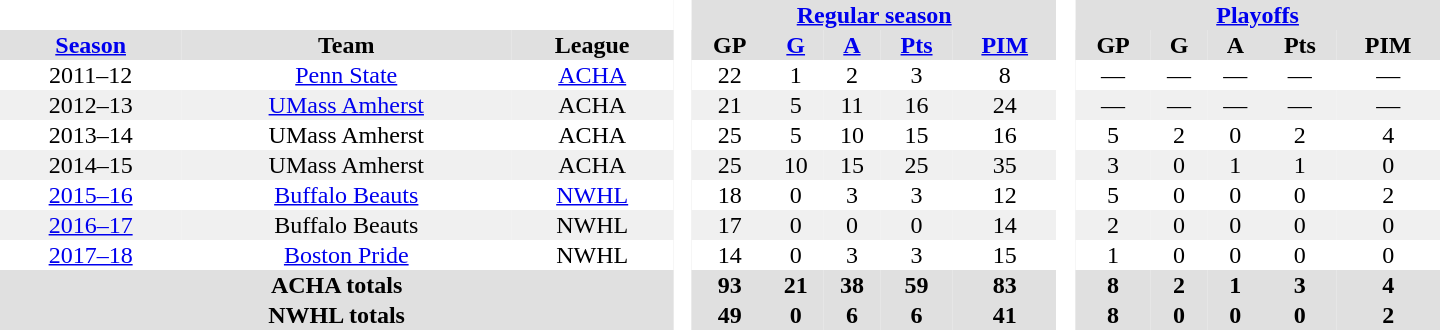<table border="0" cellpadding="1" cellspacing="0" style="text-align:center; width:60em;">
<tr style="background:#e0e0e0;">
<th colspan="3"  bgcolor="#ffffff"> </th>
<th rowspan="99" bgcolor="#ffffff"> </th>
<th colspan="5"><a href='#'>Regular season</a></th>
<th rowspan="99" bgcolor="#ffffff"> </th>
<th colspan="5"><a href='#'>Playoffs</a></th>
</tr>
<tr style="background:#e0e0e0;">
<th><a href='#'>Season</a></th>
<th>Team</th>
<th>League</th>
<th>GP</th>
<th><a href='#'>G</a></th>
<th><a href='#'>A</a></th>
<th><a href='#'>Pts</a></th>
<th><a href='#'>PIM</a></th>
<th>GP</th>
<th>G</th>
<th>A</th>
<th>Pts</th>
<th>PIM</th>
</tr>
<tr>
<td>2011–12</td>
<td><a href='#'>Penn State</a></td>
<td><a href='#'>ACHA</a></td>
<td>22</td>
<td>1</td>
<td>2</td>
<td>3</td>
<td>8</td>
<td>—</td>
<td>—</td>
<td>—</td>
<td>—</td>
<td>—</td>
</tr>
<tr bgcolor="#f0f0f0">
<td>2012–13</td>
<td><a href='#'>UMass Amherst</a></td>
<td>ACHA</td>
<td>21</td>
<td>5</td>
<td>11</td>
<td>16</td>
<td>24</td>
<td>—</td>
<td>—</td>
<td>—</td>
<td>—</td>
<td>—</td>
</tr>
<tr>
<td>2013–14</td>
<td>UMass Amherst</td>
<td>ACHA</td>
<td>25</td>
<td>5</td>
<td>10</td>
<td>15</td>
<td>16</td>
<td>5</td>
<td>2</td>
<td>0</td>
<td>2</td>
<td>4</td>
</tr>
<tr bgcolor="#f0f0f0">
<td>2014–15</td>
<td>UMass Amherst</td>
<td>ACHA</td>
<td>25</td>
<td>10</td>
<td>15</td>
<td>25</td>
<td>35</td>
<td>3</td>
<td>0</td>
<td>1</td>
<td>1</td>
<td>0</td>
</tr>
<tr>
<td><a href='#'>2015–16</a></td>
<td><a href='#'>Buffalo Beauts</a></td>
<td><a href='#'>NWHL</a></td>
<td>18</td>
<td>0</td>
<td>3</td>
<td>3</td>
<td>12</td>
<td>5</td>
<td>0</td>
<td>0</td>
<td>0</td>
<td>2</td>
</tr>
<tr bgcolor="#f0f0f0">
<td><a href='#'>2016–17</a></td>
<td>Buffalo Beauts</td>
<td>NWHL</td>
<td>17</td>
<td>0</td>
<td>0</td>
<td>0</td>
<td>14</td>
<td>2</td>
<td>0</td>
<td>0</td>
<td>0</td>
<td>0</td>
</tr>
<tr>
<td><a href='#'>2017–18</a></td>
<td><a href='#'>Boston Pride</a></td>
<td>NWHL</td>
<td>14</td>
<td>0</td>
<td>3</td>
<td>3</td>
<td>15</td>
<td>1</td>
<td>0</td>
<td>0</td>
<td>0</td>
<td>0</td>
</tr>
<tr bgcolor="#e0e0e0">
<th colspan="3">ACHA totals</th>
<th>93</th>
<th>21</th>
<th>38</th>
<th>59</th>
<th>83</th>
<th>8</th>
<th>2</th>
<th>1</th>
<th>3</th>
<th>4</th>
</tr>
<tr bgcolor="#e0e0e0">
<th colspan="3">NWHL totals</th>
<th>49</th>
<th>0</th>
<th>6</th>
<th>6</th>
<th>41</th>
<th>8</th>
<th>0</th>
<th>0</th>
<th>0</th>
<th>2</th>
</tr>
</table>
